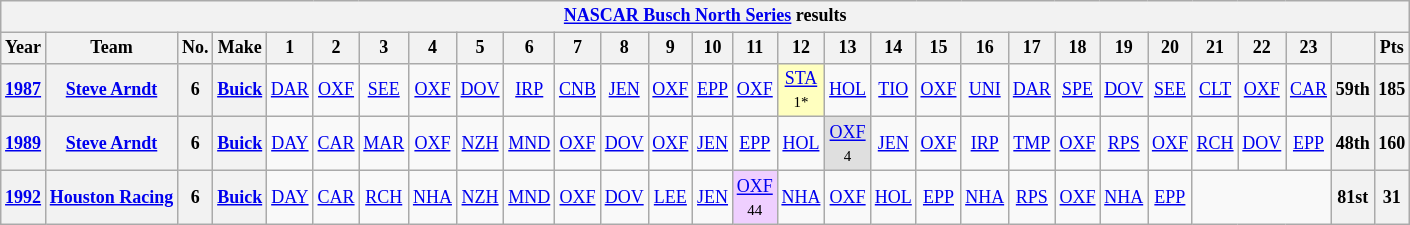<table class="wikitable" style="text-align:center; font-size:75%">
<tr>
<th colspan=45><a href='#'>NASCAR Busch North Series</a> results</th>
</tr>
<tr>
<th>Year</th>
<th>Team</th>
<th>No.</th>
<th>Make</th>
<th>1</th>
<th>2</th>
<th>3</th>
<th>4</th>
<th>5</th>
<th>6</th>
<th>7</th>
<th>8</th>
<th>9</th>
<th>10</th>
<th>11</th>
<th>12</th>
<th>13</th>
<th>14</th>
<th>15</th>
<th>16</th>
<th>17</th>
<th>18</th>
<th>19</th>
<th>20</th>
<th>21</th>
<th>22</th>
<th>23</th>
<th></th>
<th>Pts</th>
</tr>
<tr>
<th><a href='#'>1987</a></th>
<th><a href='#'>Steve Arndt</a></th>
<th>6</th>
<th><a href='#'>Buick</a></th>
<td><a href='#'>DAR</a></td>
<td><a href='#'>OXF</a></td>
<td><a href='#'>SEE</a></td>
<td><a href='#'>OXF</a></td>
<td><a href='#'>DOV</a></td>
<td><a href='#'>IRP</a></td>
<td><a href='#'>CNB</a></td>
<td><a href='#'>JEN</a></td>
<td><a href='#'>OXF</a></td>
<td><a href='#'>EPP</a></td>
<td><a href='#'>OXF</a></td>
<td style="background:#FFFFBF;"><a href='#'>STA</a><br><small>1*</small></td>
<td><a href='#'>HOL</a></td>
<td><a href='#'>TIO</a></td>
<td><a href='#'>OXF</a></td>
<td><a href='#'>UNI</a></td>
<td><a href='#'>DAR</a></td>
<td><a href='#'>SPE</a></td>
<td><a href='#'>DOV</a></td>
<td><a href='#'>SEE</a></td>
<td><a href='#'>CLT</a></td>
<td><a href='#'>OXF</a></td>
<td><a href='#'>CAR</a></td>
<th>59th</th>
<th>185</th>
</tr>
<tr>
<th><a href='#'>1989</a></th>
<th><a href='#'>Steve Arndt</a></th>
<th>6</th>
<th><a href='#'>Buick</a></th>
<td><a href='#'>DAY</a></td>
<td><a href='#'>CAR</a></td>
<td><a href='#'>MAR</a></td>
<td><a href='#'>OXF</a></td>
<td><a href='#'>NZH</a></td>
<td><a href='#'>MND</a></td>
<td><a href='#'>OXF</a></td>
<td><a href='#'>DOV</a></td>
<td><a href='#'>OXF</a></td>
<td><a href='#'>JEN</a></td>
<td><a href='#'>EPP</a></td>
<td><a href='#'>HOL</a></td>
<td style="background:#DFDFDF;"><a href='#'>OXF</a><br><small>4</small></td>
<td><a href='#'>JEN</a></td>
<td><a href='#'>OXF</a></td>
<td><a href='#'>IRP</a></td>
<td><a href='#'>TMP</a></td>
<td><a href='#'>OXF</a></td>
<td><a href='#'>RPS</a></td>
<td><a href='#'>OXF</a></td>
<td><a href='#'>RCH</a></td>
<td><a href='#'>DOV</a></td>
<td><a href='#'>EPP</a></td>
<th>48th</th>
<th>160</th>
</tr>
<tr>
<th><a href='#'>1992</a></th>
<th><a href='#'>Houston Racing</a></th>
<th>6</th>
<th><a href='#'>Buick</a></th>
<td><a href='#'>DAY</a></td>
<td><a href='#'>CAR</a></td>
<td><a href='#'>RCH</a></td>
<td><a href='#'>NHA</a></td>
<td><a href='#'>NZH</a></td>
<td><a href='#'>MND</a></td>
<td><a href='#'>OXF</a></td>
<td><a href='#'>DOV</a></td>
<td><a href='#'>LEE</a></td>
<td><a href='#'>JEN</a></td>
<td style="background:#EFCFFF;"><a href='#'>OXF</a><br><small>44</small></td>
<td><a href='#'>NHA</a></td>
<td><a href='#'>OXF</a></td>
<td><a href='#'>HOL</a></td>
<td><a href='#'>EPP</a></td>
<td><a href='#'>NHA</a></td>
<td><a href='#'>RPS</a></td>
<td><a href='#'>OXF</a></td>
<td><a href='#'>NHA</a></td>
<td><a href='#'>EPP</a></td>
<td colspan=3></td>
<th>81st</th>
<th>31</th>
</tr>
</table>
